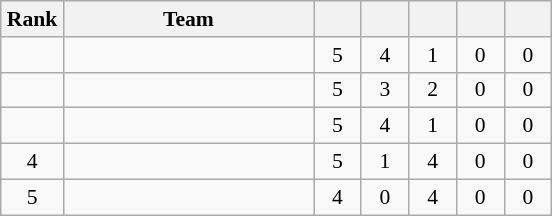<table class="wikitable" style="text-align: center; font-size:90% ">
<tr>
<th width=35>Rank</th>
<th width=160>Team</th>
<th width=25></th>
<th width=25></th>
<th width=25></th>
<th width=25></th>
<th width=25></th>
</tr>
<tr>
<td></td>
<td align=left></td>
<td>5</td>
<td>4</td>
<td>1</td>
<td>0</td>
<td>0</td>
</tr>
<tr>
<td></td>
<td align=left></td>
<td>5</td>
<td>3</td>
<td>2</td>
<td>0</td>
<td>0</td>
</tr>
<tr>
<td></td>
<td align=left></td>
<td>5</td>
<td>4</td>
<td>1</td>
<td>0</td>
<td>0</td>
</tr>
<tr>
<td>4</td>
<td align=left></td>
<td>5</td>
<td>1</td>
<td>4</td>
<td>0</td>
<td>0</td>
</tr>
<tr>
<td>5</td>
<td align=left></td>
<td>4</td>
<td>0</td>
<td>4</td>
<td>0</td>
<td>0</td>
</tr>
</table>
